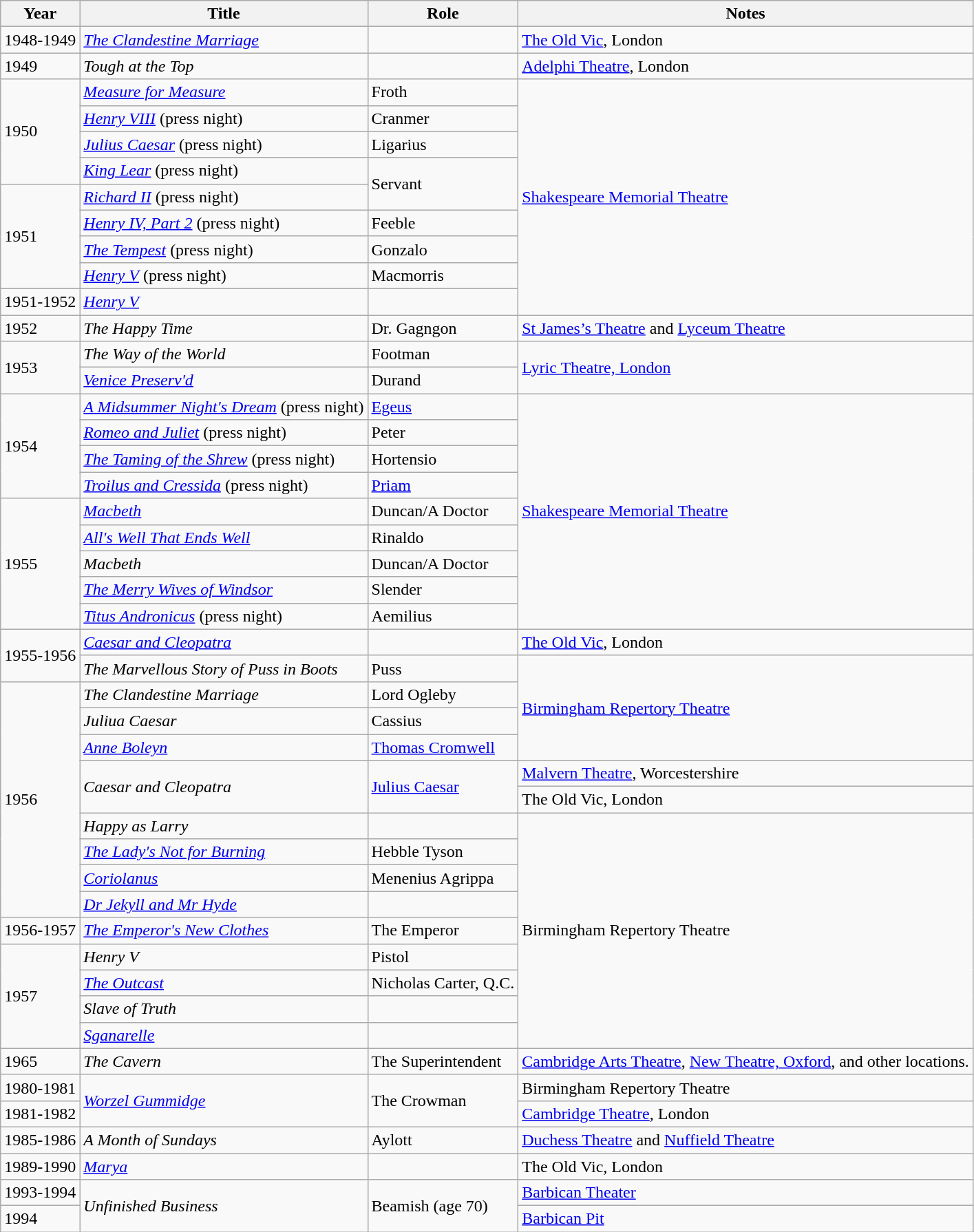<table class="wikitable">
<tr>
<th>Year</th>
<th>Title</th>
<th>Role</th>
<th>Notes</th>
</tr>
<tr>
<td>1948-1949</td>
<td><a href='#'><em>The Clandestine Marriage</em></a></td>
<td></td>
<td><a href='#'>The Old Vic</a>, London</td>
</tr>
<tr>
<td>1949</td>
<td><em>Tough at the Top</em></td>
<td></td>
<td><a href='#'>Adelphi Theatre</a>, London</td>
</tr>
<tr>
<td rowspan="4">1950</td>
<td><a href='#'><em>Measure for Measure</em></a></td>
<td>Froth</td>
<td rowspan="9"><a href='#'>Shakespeare Memorial Theatre</a></td>
</tr>
<tr>
<td><em><a href='#'>Henry VIII</a></em> (press night)</td>
<td>Cranmer</td>
</tr>
<tr>
<td><a href='#'><em>Julius Caesar</em></a> (press night)</td>
<td>Ligarius</td>
</tr>
<tr>
<td><em><a href='#'>King Lear</a></em> (press night)</td>
<td rowspan="2">Servant</td>
</tr>
<tr>
<td rowspan="4">1951</td>
<td><em><a href='#'>Richard II</a></em> (press night)</td>
</tr>
<tr>
<td><a href='#'><em>Henry IV, Part 2</em></a> (press night)</td>
<td>Feeble</td>
</tr>
<tr>
<td><a href='#'><em>The Tempest</em></a> (press night)</td>
<td>Gonzalo</td>
</tr>
<tr>
<td><em><a href='#'>Henry V</a></em> (press night)</td>
<td>Macmorris</td>
</tr>
<tr>
<td>1951-1952</td>
<td><em><a href='#'>Henry V</a></em></td>
<td></td>
</tr>
<tr>
<td>1952</td>
<td><em>The Happy Time</em></td>
<td>Dr. Gagngon</td>
<td><a href='#'>St James’s Theatre</a> and <a href='#'>Lyceum Theatre</a></td>
</tr>
<tr>
<td rowspan="2">1953</td>
<td><em>The Way of the World</em></td>
<td>Footman</td>
<td rowspan="2"><a href='#'>Lyric Theatre, London</a></td>
</tr>
<tr>
<td><a href='#'><em>Venice Preserv'd</em></a></td>
<td>Durand</td>
</tr>
<tr>
<td rowspan="4">1954</td>
<td><a href='#'><em>A Midsummer Night's Dream</em></a> (press night)</td>
<td><a href='#'>Egeus</a></td>
<td rowspan="9"><a href='#'>Shakespeare Memorial Theatre</a></td>
</tr>
<tr>
<td><em><a href='#'>Romeo and Juliet</a></em> (press night)</td>
<td>Peter</td>
</tr>
<tr>
<td><em><a href='#'>The Taming of the Shrew</a></em> (press night)</td>
<td>Hortensio</td>
</tr>
<tr>
<td><a href='#'><em>Troilus and Cressida</em></a> (press night)</td>
<td><a href='#'>Priam</a></td>
</tr>
<tr>
<td rowspan="5">1955</td>
<td><em><a href='#'>Macbeth</a></em></td>
<td>Duncan/A Doctor</td>
</tr>
<tr>
<td><a href='#'><em>All's Well That Ends Well</em></a></td>
<td>Rinaldo</td>
</tr>
<tr>
<td><em>Macbeth</em></td>
<td>Duncan/A Doctor</td>
</tr>
<tr>
<td><a href='#'><em>The Merry Wives of Windsor</em></a></td>
<td>Slender</td>
</tr>
<tr>
<td><a href='#'><em>Titus Andronicus</em></a> (press night)</td>
<td>Aemilius</td>
</tr>
<tr>
<td rowspan="2">1955-1956</td>
<td><a href='#'><em>Caesar and Cleopatra</em></a></td>
<td></td>
<td><a href='#'>The Old Vic</a>, London</td>
</tr>
<tr>
<td><em>The Marvellous Story of Puss in Boots</em></td>
<td>Puss</td>
<td rowspan="5"><a href='#'>Birmingham Repertory Theatre</a></td>
</tr>
<tr>
<td rowspan="10">1956</td>
<td><em>The Clandestine Marriage</em></td>
<td>Lord Ogleby</td>
</tr>
<tr>
<td><em>Juliua Caesar</em></td>
<td>Cassius</td>
</tr>
<tr>
<td><em><a href='#'>Anne Boleyn</a></em></td>
<td><a href='#'>Thomas Cromwell</a></td>
</tr>
<tr>
<td rowspan="3"><em>Caesar and Cleopatra</em></td>
<td rowspan="3"><a href='#'>Julius Caesar</a></td>
</tr>
<tr>
<td><a href='#'>Malvern Theatre</a>, Worcestershire</td>
</tr>
<tr>
<td>The Old Vic, London</td>
</tr>
<tr>
<td><em>Happy as Larry</em></td>
<td></td>
<td rowspan="9">Birmingham Repertory Theatre</td>
</tr>
<tr>
<td><em><a href='#'>The Lady's Not for Burning</a></em></td>
<td>Hebble Tyson</td>
</tr>
<tr>
<td><em><a href='#'>Coriolanus</a></em></td>
<td>Menenius Agrippa</td>
</tr>
<tr>
<td><a href='#'><em>Dr Jekyll and Mr Hyde</em></a></td>
<td></td>
</tr>
<tr>
<td>1956-1957</td>
<td><em><a href='#'>The Emperor's New Clothes</a></em></td>
<td>The Emperor</td>
</tr>
<tr>
<td rowspan="4">1957</td>
<td><em>Henry V</em></td>
<td>Pistol</td>
</tr>
<tr>
<td><em><a href='#'>The Outcast</a></em></td>
<td>Nicholas Carter, Q.C.</td>
</tr>
<tr>
<td><em>Slave of Truth</em></td>
<td></td>
</tr>
<tr>
<td><em><a href='#'>Sganarelle</a></em></td>
<td></td>
</tr>
<tr>
<td>1965</td>
<td><em>The Cavern</em></td>
<td>The Superintendent</td>
<td><a href='#'>Cambridge Arts Theatre</a>, <a href='#'>New Theatre, Oxford</a>, and other locations.</td>
</tr>
<tr>
<td>1980-1981</td>
<td rowspan="2"><em><a href='#'>Worzel Gummidge</a></em></td>
<td rowspan="2">The Crowman</td>
<td>Birmingham Repertory Theatre</td>
</tr>
<tr>
<td>1981-1982</td>
<td><a href='#'>Cambridge Theatre</a>, London</td>
</tr>
<tr>
<td>1985-1986</td>
<td><em>A Month of Sundays</em></td>
<td>Aylott</td>
<td><a href='#'>Duchess Theatre</a> and <a href='#'>Nuffield Theatre</a></td>
</tr>
<tr>
<td>1989-1990</td>
<td><em><a href='#'>Marya</a></em></td>
<td></td>
<td>The Old Vic, London</td>
</tr>
<tr>
<td>1993-1994</td>
<td rowspan="2"><em>Unfinished Business</em></td>
<td rowspan="2">Beamish (age 70)</td>
<td><a href='#'>Barbican Theater</a></td>
</tr>
<tr>
<td>1994</td>
<td><a href='#'>Barbican Pit</a></td>
</tr>
</table>
